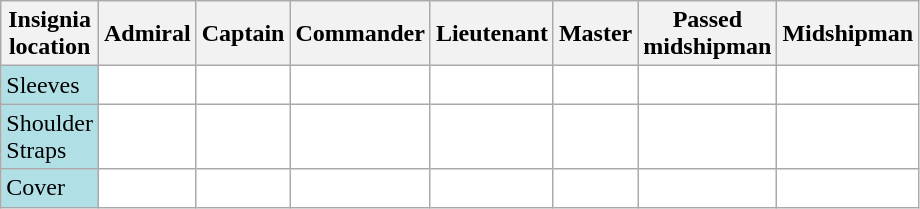<table class="wikitable" style="background:white; color:black">
<tr>
<th>Insignia<br>location</th>
<th>Admiral</th>
<th>Captain</th>
<th>Commander</th>
<th>Lieutenant</th>
<th>Master</th>
<th>Passed<br>midshipman</th>
<th>Midshipman</th>
</tr>
<tr>
<td style="background:#b0e0e6;">Sleeves</td>
<td></td>
<td></td>
<td></td>
<td></td>
<td></td>
<td></td>
<td></td>
</tr>
<tr>
<td style="background:#b0e0e6;">Shoulder<br>Straps</td>
<td></td>
<td></td>
<td></td>
<td></td>
<td></td>
<td></td>
<td></td>
</tr>
<tr>
<td style="background:#b0e0e6;">Cover</td>
<td></td>
<td></td>
<td></td>
<td></td>
<td></td>
<td></td>
<td></td>
</tr>
</table>
